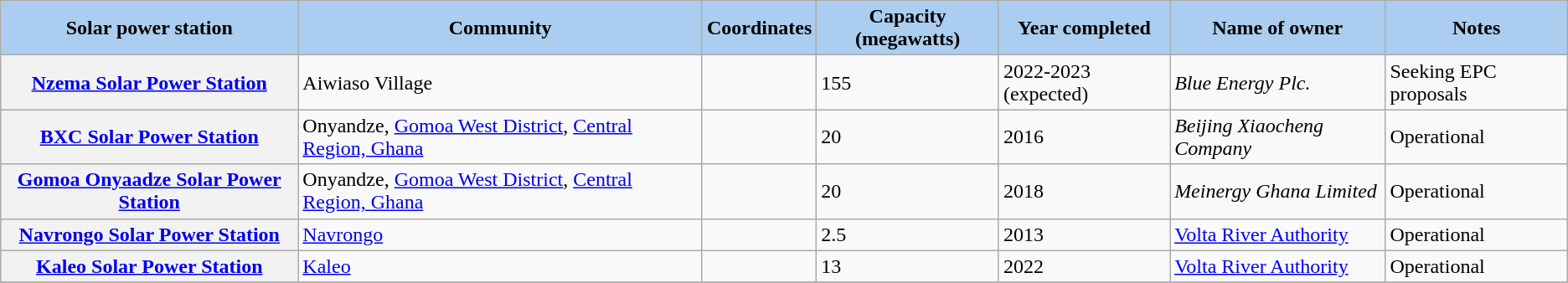<table class="wikitable sortable">
<tr>
<th style="background-color:#ABCDEF;">Solar power station</th>
<th style="background-color:#ABCDEF;">Community</th>
<th style="background-color:#ABCDEF;">Coordinates</th>
<th style="background-color:#ABCDEF;">Capacity (megawatts)</th>
<th style="background-color:#ABCDEF;">Year completed</th>
<th style="background-color:#ABCDEF;">Name of owner</th>
<th style="background-color:#ABCDEF;">Notes</th>
</tr>
<tr>
<th><a href='#'>Nzema Solar Power Station</a></th>
<td>Aiwiaso Village</td>
<td></td>
<td>155</td>
<td>2022-2023 (expected)</td>
<td><em>Blue Energy Plc.</em></td>
<td>Seeking EPC proposals</td>
</tr>
<tr>
<th><a href='#'>BXC Solar Power Station</a></th>
<td>Onyandze, <a href='#'>Gomoa West District</a>, <a href='#'>Central Region, Ghana</a></td>
<td></td>
<td>20</td>
<td>2016</td>
<td><em>Beijing Xiaocheng Company</em></td>
<td>Operational</td>
</tr>
<tr>
<th><a href='#'>Gomoa Onyaadze Solar Power Station</a></th>
<td>Onyandze, <a href='#'>Gomoa West District</a>, <a href='#'>Central Region, Ghana</a></td>
<td></td>
<td>20</td>
<td>2018</td>
<td><em>Meinergy Ghana Limited</em></td>
<td>Operational</td>
</tr>
<tr>
<th><a href='#'>Navrongo Solar Power Station</a></th>
<td><a href='#'>Navrongo</a></td>
<td></td>
<td>2.5</td>
<td>2013</td>
<td><a href='#'>Volta River Authority</a></td>
<td>Operational</td>
</tr>
<tr>
<th><a href='#'>Kaleo Solar Power Station</a></th>
<td><a href='#'>Kaleo</a></td>
<td></td>
<td>13</td>
<td>2022</td>
<td><a href='#'>Volta River Authority</a></td>
<td>Operational</td>
</tr>
<tr>
</tr>
</table>
